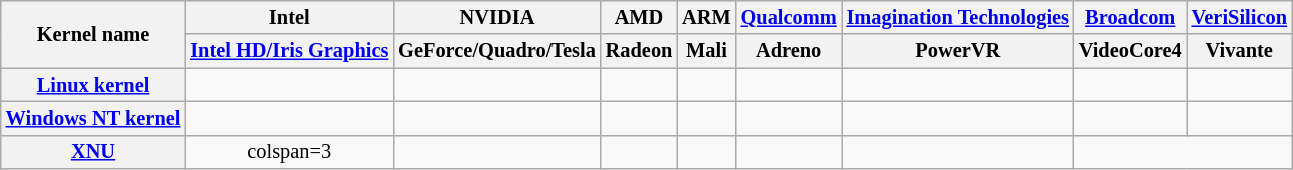<table style="font-size:85%; text-align: center; width: auto" class="sortable wikitable">
<tr>
<th rowspan=2>Kernel name</th>
<th>Intel</th>
<th>NVIDIA</th>
<th>AMD</th>
<th>ARM</th>
<th><a href='#'>Qualcomm</a></th>
<th><a href='#'>Imagination Technologies</a></th>
<th><a href='#'>Broadcom</a> </th>
<th><a href='#'>VeriSilicon</a> </th>
</tr>
<tr>
<th><a href='#'>Intel HD/Iris Graphics</a></th>
<th>GeForce/Quadro/Tesla</th>
<th>Radeon</th>
<th>Mali</th>
<th>Adreno</th>
<th>PowerVR</th>
<th>VideoCore4</th>
<th>Vivante</th>
</tr>
<tr>
<th><a href='#'>Linux kernel</a></th>
<td></td>
<td></td>
<td></td>
<td></td>
<td></td>
<td></td>
<td></td>
<td></td>
</tr>
<tr>
<th><a href='#'>Windows NT kernel</a></th>
<td></td>
<td></td>
<td></td>
<td></td>
<td></td>
<td></td>
<td></td>
<td></td>
</tr>
<tr>
<th><a href='#'>XNU</a></th>
<td>colspan=3 </td>
<td></td>
<td></td>
<td></td>
<td></td>
<td></td>
</tr>
</table>
